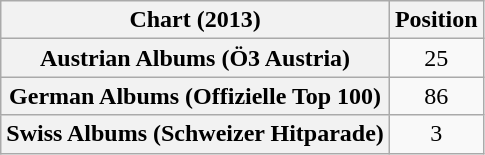<table class="wikitable sortable plainrowheaders" style="text-align:center">
<tr>
<th scope="col">Chart (2013)</th>
<th scope="col">Position</th>
</tr>
<tr>
<th scope="row">Austrian Albums (Ö3 Austria)</th>
<td>25</td>
</tr>
<tr>
<th scope="row">German Albums (Offizielle Top 100)</th>
<td>86</td>
</tr>
<tr>
<th scope="row">Swiss Albums (Schweizer Hitparade)</th>
<td>3</td>
</tr>
</table>
